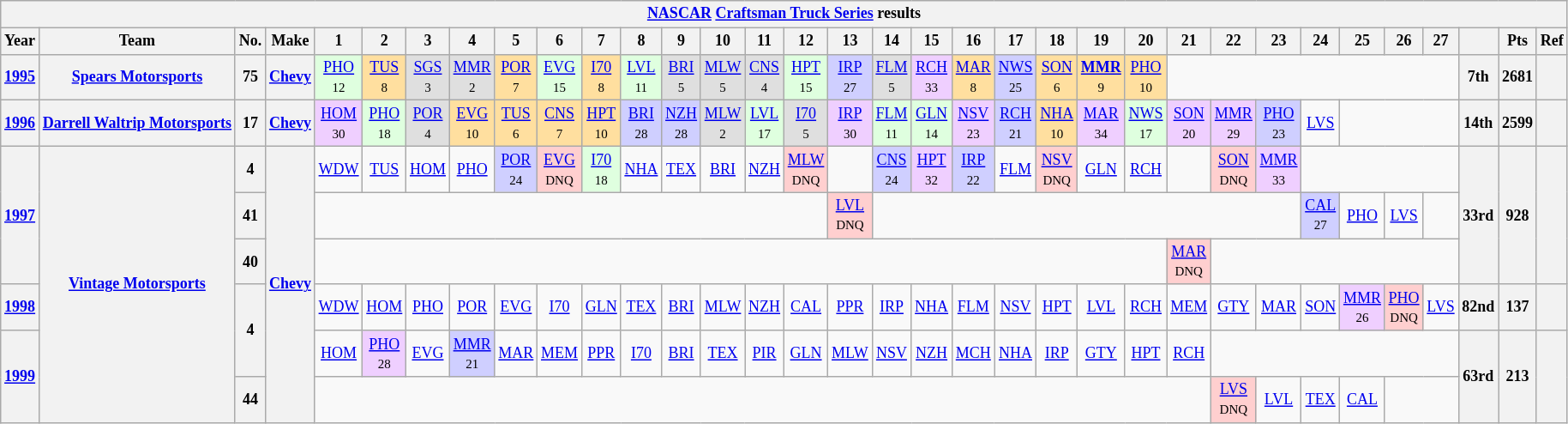<table class="wikitable" style="text-align:center; font-size:75%">
<tr>
<th colspan=45><a href='#'>NASCAR</a> <a href='#'>Craftsman Truck Series</a> results</th>
</tr>
<tr>
<th>Year</th>
<th>Team</th>
<th>No.</th>
<th>Make</th>
<th>1</th>
<th>2</th>
<th>3</th>
<th>4</th>
<th>5</th>
<th>6</th>
<th>7</th>
<th>8</th>
<th>9</th>
<th>10</th>
<th>11</th>
<th>12</th>
<th>13</th>
<th>14</th>
<th>15</th>
<th>16</th>
<th>17</th>
<th>18</th>
<th>19</th>
<th>20</th>
<th>21</th>
<th>22</th>
<th>23</th>
<th>24</th>
<th>25</th>
<th>26</th>
<th>27</th>
<th></th>
<th>Pts</th>
<th>Ref</th>
</tr>
<tr>
<th><a href='#'>1995</a></th>
<th><a href='#'>Spears Motorsports</a></th>
<th>75</th>
<th><a href='#'>Chevy</a></th>
<td style="background:#DFFFDF;"><a href='#'>PHO</a><br><small>12</small></td>
<td style="background:#FFDF9F;"><a href='#'>TUS</a><br><small>8</small></td>
<td style="background:#DFDFDF;"><a href='#'>SGS</a><br><small>3</small></td>
<td style="background:#DFDFDF;"><a href='#'>MMR</a><br><small>2</small></td>
<td style="background:#FFDF9F;"><a href='#'>POR</a><br><small>7</small></td>
<td style="background:#DFFFDF;"><a href='#'>EVG</a><br><small>15</small></td>
<td style="background:#FFDF9F;"><a href='#'>I70</a><br><small>8</small></td>
<td style="background:#DFFFDF;"><a href='#'>LVL</a><br><small>11</small></td>
<td style="background:#DFDFDF;"><a href='#'>BRI</a><br><small>5</small></td>
<td style="background:#DFDFDF;"><a href='#'>MLW</a><br><small>5</small></td>
<td style="background:#DFDFDF;"><a href='#'>CNS</a><br><small>4</small></td>
<td style="background:#DFFFDF;"><a href='#'>HPT</a><br><small>15</small></td>
<td style="background:#CFCFFF;"><a href='#'>IRP</a><br><small>27</small></td>
<td style="background:#DFDFDF;"><a href='#'>FLM</a><br><small>5</small></td>
<td style="background:#EFCFFF;"><a href='#'>RCH</a><br><small>33</small></td>
<td style="background:#FFDF9F;"><a href='#'>MAR</a><br><small>8</small></td>
<td style="background:#CFCFFF;"><a href='#'>NWS</a><br><small>25</small></td>
<td style="background:#FFDF9F;"><a href='#'>SON</a><br><small>6</small></td>
<td style="background:#FFDF9F;"><strong><a href='#'>MMR</a></strong><br><small>9</small></td>
<td style="background:#FFDF9F;"><a href='#'>PHO</a><br><small>10</small></td>
<td colspan=7></td>
<th>7th</th>
<th>2681</th>
<th></th>
</tr>
<tr>
<th><a href='#'>1996</a></th>
<th><a href='#'>Darrell Waltrip Motorsports</a></th>
<th>17</th>
<th><a href='#'>Chevy</a></th>
<td style="background:#EFCFFF;"><a href='#'>HOM</a><br><small>30</small></td>
<td style="background:#DFFFDF;"><a href='#'>PHO</a><br><small>18</small></td>
<td style="background:#DFDFDF;"><a href='#'>POR</a><br><small>4</small></td>
<td style="background:#FFDF9F;"><a href='#'>EVG</a><br><small>10</small></td>
<td style="background:#FFDF9F;"><a href='#'>TUS</a><br><small>6</small></td>
<td style="background:#FFDF9F;"><a href='#'>CNS</a><br><small>7</small></td>
<td style="background:#FFDF9F;"><a href='#'>HPT</a><br><small>10</small></td>
<td style="background:#CFCFFF;"><a href='#'>BRI</a><br><small>28</small></td>
<td style="background:#CFCFFF;"><a href='#'>NZH</a><br><small>28</small></td>
<td style="background:#DFDFDF;"><a href='#'>MLW</a><br><small>2</small></td>
<td style="background:#DFFFDF;"><a href='#'>LVL</a><br><small>17</small></td>
<td style="background:#DFDFDF;"><a href='#'>I70</a><br><small>5</small></td>
<td style="background:#EFCFFF;"><a href='#'>IRP</a><br><small>30</small></td>
<td style="background:#DFFFDF;"><a href='#'>FLM</a><br><small>11</small></td>
<td style="background:#DFFFDF;"><a href='#'>GLN</a><br><small>14</small></td>
<td style="background:#EFCFFF;"><a href='#'>NSV</a><br><small>23</small></td>
<td style="background:#CFCFFF;"><a href='#'>RCH</a><br><small>21</small></td>
<td style="background:#FFDF9F;"><a href='#'>NHA</a><br><small>10</small></td>
<td style="background:#EFCFFF;"><a href='#'>MAR</a><br><small>34</small></td>
<td style="background:#DFFFDF;"><a href='#'>NWS</a><br><small>17</small></td>
<td style="background:#EFCFFF;"><a href='#'>SON</a><br><small>20</small></td>
<td style="background:#EFCFFF;"><a href='#'>MMR</a><br><small>29</small></td>
<td style="background:#CFCFFF;"><a href='#'>PHO</a><br><small>23</small></td>
<td><a href='#'>LVS</a></td>
<td colspan=3></td>
<th>14th</th>
<th>2599</th>
<th></th>
</tr>
<tr>
<th rowspan=3><a href='#'>1997</a></th>
<th rowspan=6><a href='#'>Vintage Motorsports</a></th>
<th>4</th>
<th rowspan=6><a href='#'>Chevy</a></th>
<td><a href='#'>WDW</a></td>
<td><a href='#'>TUS</a></td>
<td><a href='#'>HOM</a></td>
<td><a href='#'>PHO</a></td>
<td style="background:#CFCFFF;"><a href='#'>POR</a><br><small>24</small></td>
<td style="background:#FFCFCF;"><a href='#'>EVG</a><br><small>DNQ</small></td>
<td style="background:#DFFFDF;"><a href='#'>I70</a><br><small>18</small></td>
<td><a href='#'>NHA</a></td>
<td><a href='#'>TEX</a></td>
<td><a href='#'>BRI</a></td>
<td><a href='#'>NZH</a></td>
<td style="background:#FFCFCF;"><a href='#'>MLW</a><br><small>DNQ</small></td>
<td></td>
<td style="background:#CFCFFF;"><a href='#'>CNS</a><br><small>24</small></td>
<td style="background:#EFCFFF;"><a href='#'>HPT</a><br><small>32</small></td>
<td style="background:#CFCFFF;"><a href='#'>IRP</a><br><small>22</small></td>
<td><a href='#'>FLM</a></td>
<td style="background:#FFCFCF;"><a href='#'>NSV</a><br><small>DNQ</small></td>
<td><a href='#'>GLN</a></td>
<td><a href='#'>RCH</a></td>
<td></td>
<td style="background:#FFCFCF;"><a href='#'>SON</a><br><small>DNQ</small></td>
<td style="background:#EFCFFF;"><a href='#'>MMR</a><br><small>33</small></td>
<td colspan=4></td>
<th rowspan=3>33rd</th>
<th rowspan=3>928</th>
<th rowspan=3></th>
</tr>
<tr>
<th>41</th>
<td colspan=12></td>
<td style="background:#FFCFCF;"><a href='#'>LVL</a><br><small>DNQ</small></td>
<td colspan=10></td>
<td style="background:#CFCFFF;"><a href='#'>CAL</a><br><small>27</small></td>
<td><a href='#'>PHO</a></td>
<td><a href='#'>LVS</a></td>
<td></td>
</tr>
<tr>
<th>40</th>
<td colspan=20></td>
<td style="background:#FFCFCF;"><a href='#'>MAR</a><br><small>DNQ</small></td>
<td colspan=6></td>
</tr>
<tr>
<th><a href='#'>1998</a></th>
<th rowspan=2>4</th>
<td><a href='#'>WDW</a></td>
<td><a href='#'>HOM</a></td>
<td><a href='#'>PHO</a></td>
<td><a href='#'>POR</a></td>
<td><a href='#'>EVG</a></td>
<td><a href='#'>I70</a></td>
<td><a href='#'>GLN</a></td>
<td><a href='#'>TEX</a></td>
<td><a href='#'>BRI</a></td>
<td><a href='#'>MLW</a></td>
<td><a href='#'>NZH</a></td>
<td><a href='#'>CAL</a></td>
<td><a href='#'>PPR</a></td>
<td><a href='#'>IRP</a></td>
<td><a href='#'>NHA</a></td>
<td><a href='#'>FLM</a></td>
<td><a href='#'>NSV</a></td>
<td><a href='#'>HPT</a></td>
<td><a href='#'>LVL</a></td>
<td><a href='#'>RCH</a></td>
<td><a href='#'>MEM</a></td>
<td><a href='#'>GTY</a></td>
<td><a href='#'>MAR</a></td>
<td><a href='#'>SON</a></td>
<td style="background:#EFCFFF;"><a href='#'>MMR</a><br><small>26</small></td>
<td style="background:#FFCFCF;"><a href='#'>PHO</a><br><small>DNQ</small></td>
<td><a href='#'>LVS</a></td>
<th>82nd</th>
<th>137</th>
<th></th>
</tr>
<tr>
<th rowspan=2><a href='#'>1999</a></th>
<td><a href='#'>HOM</a></td>
<td style="background:#EFCFFF;"><a href='#'>PHO</a><br><small>28</small></td>
<td><a href='#'>EVG</a></td>
<td style="background:#CFCFFF;"><a href='#'>MMR</a><br><small>21</small></td>
<td><a href='#'>MAR</a></td>
<td><a href='#'>MEM</a></td>
<td><a href='#'>PPR</a></td>
<td><a href='#'>I70</a></td>
<td><a href='#'>BRI</a></td>
<td><a href='#'>TEX</a></td>
<td><a href='#'>PIR</a></td>
<td><a href='#'>GLN</a></td>
<td><a href='#'>MLW</a></td>
<td><a href='#'>NSV</a></td>
<td><a href='#'>NZH</a></td>
<td><a href='#'>MCH</a></td>
<td><a href='#'>NHA</a></td>
<td><a href='#'>IRP</a></td>
<td><a href='#'>GTY</a></td>
<td><a href='#'>HPT</a></td>
<td><a href='#'>RCH</a></td>
<td colspan=6></td>
<th rowspan=2>63rd</th>
<th rowspan=2>213</th>
<th rowspan=2></th>
</tr>
<tr>
<th>44</th>
<td colspan=21></td>
<td style="background:#FFCFCF;"><a href='#'>LVS</a><br><small>DNQ</small></td>
<td><a href='#'>LVL</a></td>
<td><a href='#'>TEX</a></td>
<td><a href='#'>CAL</a></td>
<td colspan=2></td>
</tr>
</table>
